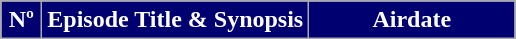<table class=wikitable style="background:#FFFFFF">
<tr style="color:#FFFFFF">
<th style="background:#000070; width:20px">Nº</th>
<th style="background:#000070">Episode Title & Synopsis</th>
<th style="background:#000070; width:130px">Airdate<br>











</th>
</tr>
</table>
